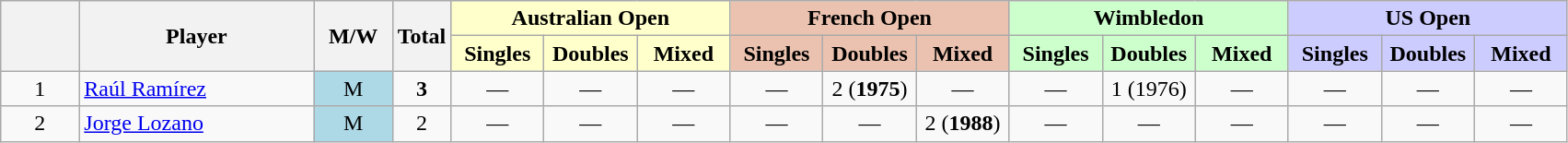<table class="wikitable mw-datatable sortable" style="text-align:center;">
<tr>
<th data-sort-type="number" width="5%" rowspan="2"></th>
<th width="15%" rowspan="2">Player</th>
<th width="5%"  rowspan="2">M/W</th>
<th rowspan="2">Total</th>
<th colspan="3" style="background:#ffc;">Australian Open</th>
<th colspan="3" style="background:#ebc2af;">French Open</th>
<th colspan="3" style="background:#cfc;">Wimbledon</th>
<th colspan="3" style="background:#ccf;">US Open</th>
</tr>
<tr>
<th style="background:#ffc; width:60px;">Singles</th>
<th style="background:#ffc; width:60px;">Doubles</th>
<th style="background:#ffc; width:60px;">Mixed</th>
<th style="background:#ebc2af; width:60px;">Singles</th>
<th style="background:#ebc2af; width:60px;">Doubles</th>
<th style="background:#ebc2af; width:60px;">Mixed</th>
<th style="background:#cfc; width:60px;">Singles</th>
<th style="background:#cfc; width:60px;">Doubles</th>
<th style="background:#cfc; width:60px;">Mixed</th>
<th style="background:#ccf; width:60px;">Singles</th>
<th style="background:#ccf; width:60px;">Doubles</th>
<th style="background:#ccf; width:60px;">Mixed</th>
</tr>
<tr>
<td>1</td>
<td style="text-align:left"><a href='#'>Raúl Ramírez</a></td>
<td style="background:lightblue;">M</td>
<td><strong>3</strong></td>
<td>—</td>
<td>—</td>
<td>—</td>
<td>—</td>
<td>2 (<strong>1975</strong>)</td>
<td>—</td>
<td>—</td>
<td>1 (1976)</td>
<td>—</td>
<td>—</td>
<td>—</td>
<td>—</td>
</tr>
<tr>
<td>2</td>
<td style="text-align:left"><a href='#'>Jorge Lozano</a></td>
<td style="background:lightblue;">M</td>
<td>2</td>
<td>—</td>
<td>—</td>
<td>—</td>
<td>—</td>
<td>—</td>
<td>2 (<strong>1988</strong>)</td>
<td>—</td>
<td>—</td>
<td>—</td>
<td>—</td>
<td>—</td>
<td>—</td>
</tr>
</table>
